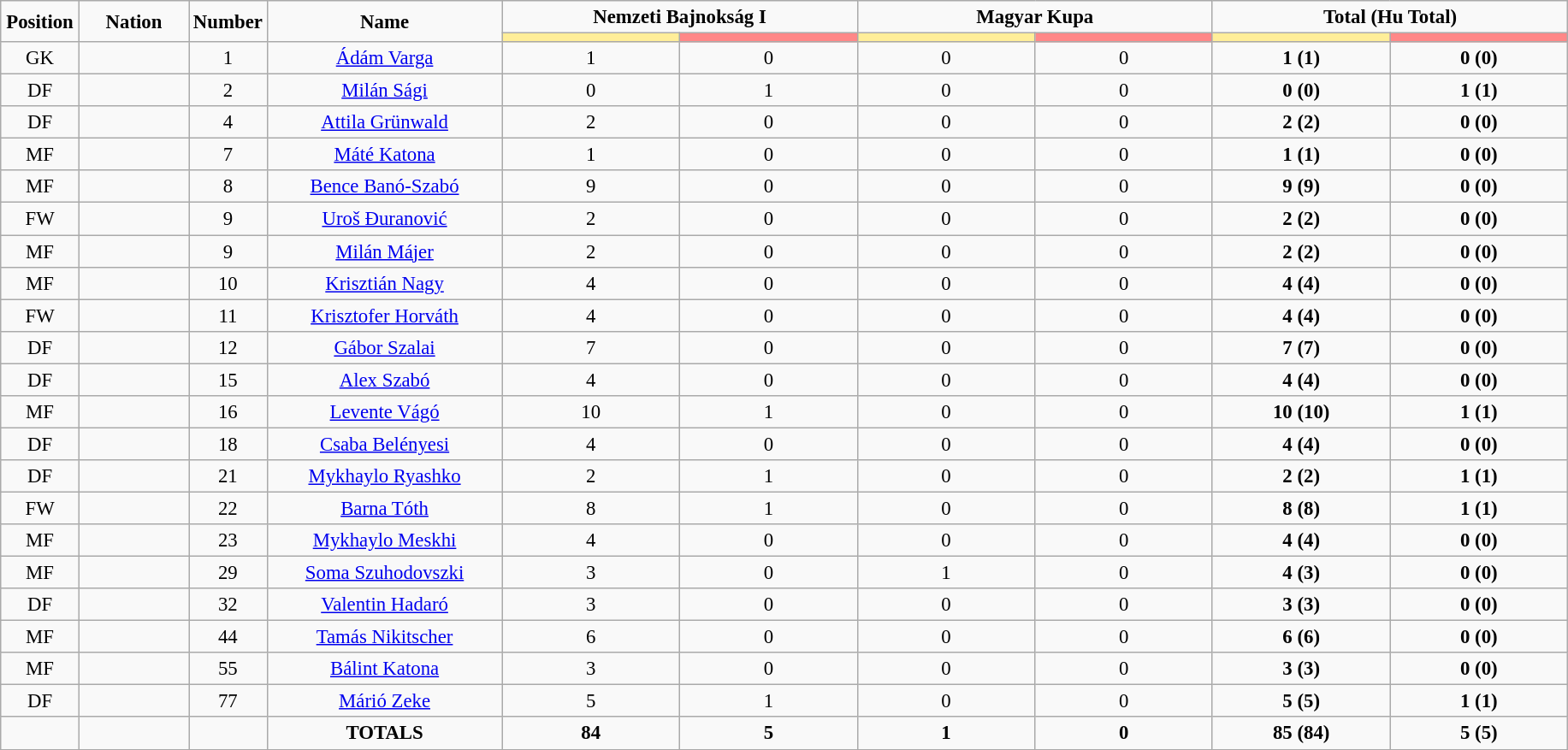<table class="wikitable" style="font-size: 95%; text-align: center;">
<tr>
<td rowspan="2" width="5%" align="center"><strong>Position</strong></td>
<td rowspan="2" width="7%" align="center"><strong>Nation</strong></td>
<td rowspan="2" width="5%" align="center"><strong>Number</strong></td>
<td rowspan="2" width="15%" align="center"><strong>Name</strong></td>
<td colspan="2" align="center"><strong>Nemzeti Bajnokság I</strong></td>
<td colspan="2" align="center"><strong>Magyar Kupa</strong></td>
<td colspan="2" align="center"><strong>Total (Hu Total)</strong></td>
</tr>
<tr>
<th width=60 style="background: #FFEE99"></th>
<th width=60 style="background: #FF8888"></th>
<th width=60 style="background: #FFEE99"></th>
<th width=60 style="background: #FF8888"></th>
<th width=60 style="background: #FFEE99"></th>
<th width=60 style="background: #FF8888"></th>
</tr>
<tr>
<td>GK</td>
<td></td>
<td>1</td>
<td><a href='#'>Ádám Varga</a></td>
<td>1</td>
<td>0</td>
<td>0</td>
<td>0</td>
<td><strong>1 (1)</strong></td>
<td><strong>0 (0)</strong></td>
</tr>
<tr>
<td>DF</td>
<td></td>
<td>2</td>
<td><a href='#'>Milán Sági</a></td>
<td>0</td>
<td>1</td>
<td>0</td>
<td>0</td>
<td><strong>0 (0)</strong></td>
<td><strong>1 (1)</strong></td>
</tr>
<tr>
<td>DF</td>
<td></td>
<td>4</td>
<td><a href='#'>Attila Grünwald</a></td>
<td>2</td>
<td>0</td>
<td>0</td>
<td>0</td>
<td><strong>2 (2)</strong></td>
<td><strong>0 (0)</strong></td>
</tr>
<tr>
<td>MF</td>
<td></td>
<td>7</td>
<td><a href='#'>Máté Katona</a></td>
<td>1</td>
<td>0</td>
<td>0</td>
<td>0</td>
<td><strong>1 (1)</strong></td>
<td><strong>0 (0)</strong></td>
</tr>
<tr>
<td>MF</td>
<td></td>
<td>8</td>
<td><a href='#'>Bence Banó-Szabó</a></td>
<td>9</td>
<td>0</td>
<td>0</td>
<td>0</td>
<td><strong>9 (9)</strong></td>
<td><strong>0 (0)</strong></td>
</tr>
<tr>
<td>FW</td>
<td></td>
<td>9</td>
<td><a href='#'>Uroš Đuranović</a></td>
<td>2</td>
<td>0</td>
<td>0</td>
<td>0</td>
<td><strong>2 (2)</strong></td>
<td><strong>0 (0)</strong></td>
</tr>
<tr>
<td>MF</td>
<td></td>
<td>9</td>
<td><a href='#'>Milán Májer</a></td>
<td>2</td>
<td>0</td>
<td>0</td>
<td>0</td>
<td><strong>2 (2)</strong></td>
<td><strong>0 (0)</strong></td>
</tr>
<tr>
<td>MF</td>
<td></td>
<td>10</td>
<td><a href='#'>Krisztián Nagy</a></td>
<td>4</td>
<td>0</td>
<td>0</td>
<td>0</td>
<td><strong>4 (4)</strong></td>
<td><strong>0 (0)</strong></td>
</tr>
<tr>
<td>FW</td>
<td></td>
<td>11</td>
<td><a href='#'>Krisztofer Horváth</a></td>
<td>4</td>
<td>0</td>
<td>0</td>
<td>0</td>
<td><strong>4 (4)</strong></td>
<td><strong>0 (0)</strong></td>
</tr>
<tr>
<td>DF</td>
<td></td>
<td>12</td>
<td><a href='#'>Gábor Szalai</a></td>
<td>7</td>
<td>0</td>
<td>0</td>
<td>0</td>
<td><strong>7 (7)</strong></td>
<td><strong>0 (0)</strong></td>
</tr>
<tr>
<td>DF</td>
<td></td>
<td>15</td>
<td><a href='#'>Alex Szabó</a></td>
<td>4</td>
<td>0</td>
<td>0</td>
<td>0</td>
<td><strong>4 (4)</strong></td>
<td><strong>0 (0)</strong></td>
</tr>
<tr>
<td>MF</td>
<td></td>
<td>16</td>
<td><a href='#'>Levente Vágó</a></td>
<td>10</td>
<td>1</td>
<td>0</td>
<td>0</td>
<td><strong>10 (10)</strong></td>
<td><strong>1 (1)</strong></td>
</tr>
<tr>
<td>DF</td>
<td></td>
<td>18</td>
<td><a href='#'>Csaba Belényesi</a></td>
<td>4</td>
<td>0</td>
<td>0</td>
<td>0</td>
<td><strong>4 (4)</strong></td>
<td><strong>0 (0)</strong></td>
</tr>
<tr>
<td>DF</td>
<td></td>
<td>21</td>
<td><a href='#'>Mykhaylo Ryashko</a></td>
<td>2</td>
<td>1</td>
<td>0</td>
<td>0</td>
<td><strong>2 (2)</strong></td>
<td><strong>1 (1)</strong></td>
</tr>
<tr>
<td>FW</td>
<td></td>
<td>22</td>
<td><a href='#'>Barna Tóth</a></td>
<td>8</td>
<td>1</td>
<td>0</td>
<td>0</td>
<td><strong>8 (8)</strong></td>
<td><strong>1 (1)</strong></td>
</tr>
<tr>
<td>MF</td>
<td></td>
<td>23</td>
<td><a href='#'>Mykhaylo Meskhi</a></td>
<td>4</td>
<td>0</td>
<td>0</td>
<td>0</td>
<td><strong>4 (4)</strong></td>
<td><strong>0 (0)</strong></td>
</tr>
<tr>
<td>MF</td>
<td></td>
<td>29</td>
<td><a href='#'>Soma Szuhodovszki</a></td>
<td>3</td>
<td>0</td>
<td>1</td>
<td>0</td>
<td><strong>4 (3)</strong></td>
<td><strong>0 (0)</strong></td>
</tr>
<tr>
<td>DF</td>
<td></td>
<td>32</td>
<td><a href='#'>Valentin Hadaró</a></td>
<td>3</td>
<td>0</td>
<td>0</td>
<td>0</td>
<td><strong>3 (3)</strong></td>
<td><strong>0 (0)</strong></td>
</tr>
<tr>
<td>MF</td>
<td></td>
<td>44</td>
<td><a href='#'>Tamás Nikitscher</a></td>
<td>6</td>
<td>0</td>
<td>0</td>
<td>0</td>
<td><strong>6 (6)</strong></td>
<td><strong>0 (0)</strong></td>
</tr>
<tr>
<td>MF</td>
<td></td>
<td>55</td>
<td><a href='#'>Bálint Katona</a></td>
<td>3</td>
<td>0</td>
<td>0</td>
<td>0</td>
<td><strong>3 (3)</strong></td>
<td><strong>0 (0)</strong></td>
</tr>
<tr>
<td>DF</td>
<td></td>
<td>77</td>
<td><a href='#'>Márió Zeke</a></td>
<td>5</td>
<td>1</td>
<td>0</td>
<td>0</td>
<td><strong>5 (5)</strong></td>
<td><strong>1 (1)</strong></td>
</tr>
<tr>
<td></td>
<td></td>
<td></td>
<td><strong>TOTALS</strong></td>
<td><strong>84</strong></td>
<td><strong>5</strong></td>
<td><strong>1</strong></td>
<td><strong>0</strong></td>
<td><strong>85 (84)</strong></td>
<td><strong>5 (5)</strong></td>
</tr>
<tr>
</tr>
</table>
